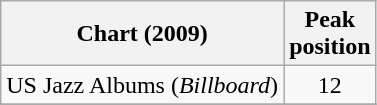<table class=wikitable>
<tr>
<th>Chart (2009)</th>
<th>Peak<br>position</th>
</tr>
<tr>
<td>US Jazz Albums (<em>Billboard</em>)</td>
<td align=center>12</td>
</tr>
<tr>
</tr>
</table>
